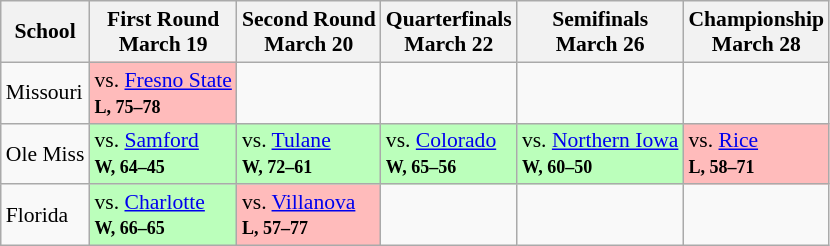<table class="wikitable" style="white-space:nowrap; font-size:90%;">
<tr>
<th>School</th>
<th>First Round<br>March 19</th>
<th>Second Round<br>March 20</th>
<th>Quarterfinals<br>March 22</th>
<th>Semifinals<br>March 26</th>
<th>Championship<br>March 28</th>
</tr>
<tr>
<td>Missouri</td>
<td style="background:#fbb;">vs. <a href='#'>Fresno State</a><br><small><strong>L, 75–78</strong></small></td>
<td></td>
<td></td>
<td></td>
<td></td>
</tr>
<tr>
<td>Ole Miss</td>
<td style="background:#bfb;">vs. <a href='#'>Samford</a><br><small><strong>W, 64–45</strong></small></td>
<td style="background:#bfb;">vs. <a href='#'>Tulane</a><br><small><strong>W, 72–61</strong></small></td>
<td style="background:#bfb;">vs. <a href='#'>Colorado</a><br><small><strong>W, 65–56</strong></small></td>
<td style="background:#bfb;">vs. <a href='#'>Northern Iowa</a><br><small><strong>W, 60–50</strong></small></td>
<td style="background:#fbb;">vs. <a href='#'>Rice</a><br><small><strong>L, 58–71</strong></small></td>
</tr>
<tr>
<td>Florida</td>
<td style="background:#bfb;">vs. <a href='#'>Charlotte</a><br><small><strong>W, 66–65</strong></small></td>
<td style="background:#fbb;">vs. <a href='#'>Villanova</a><br><small><strong>L, 57–77</strong></small></td>
<td></td>
<td></td>
<td></td>
</tr>
</table>
